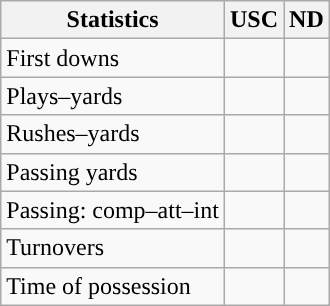<table class="wikitable" style="float:left">
<tr>
<th>Statistics</th>
<th>USC</th>
<th>ND</th>
</tr>
<tr>
<td>First downs</td>
<td></td>
<td></td>
</tr>
<tr>
<td>Plays–yards</td>
<td></td>
<td></td>
</tr>
<tr>
<td>Rushes–yards</td>
<td></td>
<td></td>
</tr>
<tr>
<td>Passing yards</td>
<td></td>
<td></td>
</tr>
<tr>
<td>Passing: comp–att–int</td>
<td></td>
<td></td>
</tr>
<tr>
<td>Turnovers</td>
<td></td>
<td></td>
</tr>
<tr>
<td>Time of possession</td>
<td></td>
<td></td>
</tr>
</table>
